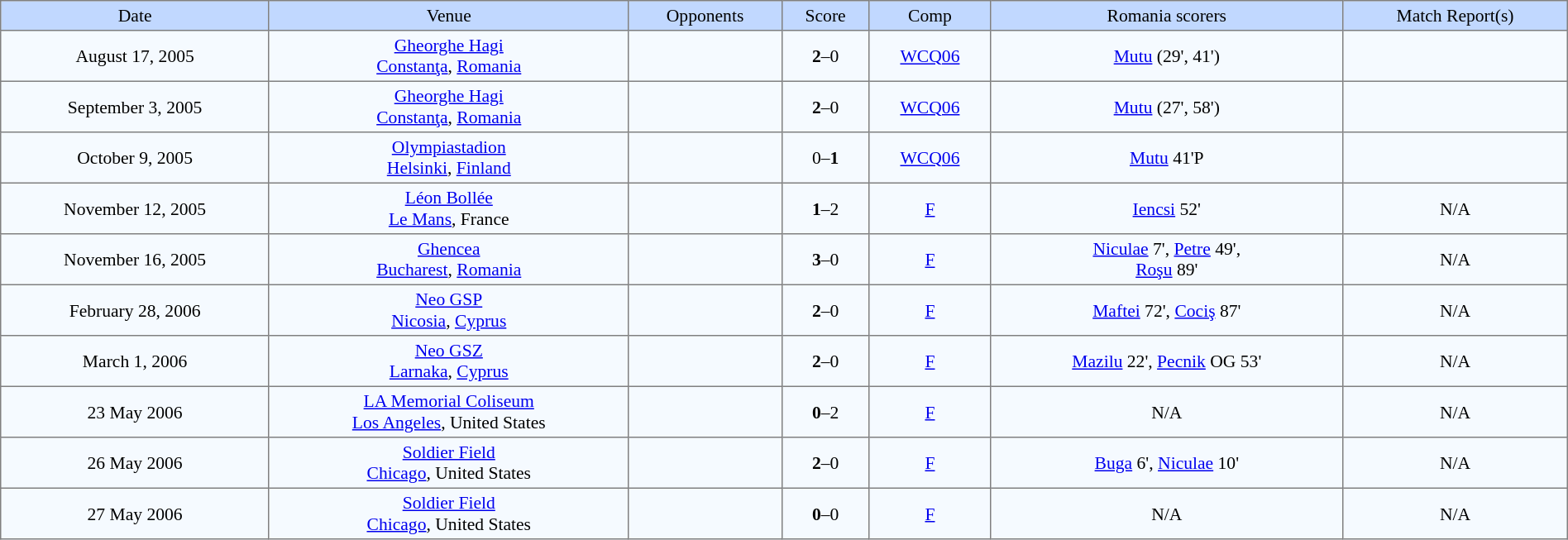<table border=1 style="border-collapse:collapse; font-size:90%;" cellpadding=3 cellspacing=0 width=100%>
<tr bgcolor=#C1D8FF align=center>
<td>Date</td>
<td>Venue</td>
<td>Opponents</td>
<td>Score</td>
<td>Comp</td>
<td>Romania scorers</td>
<td>Match Report(s)</td>
</tr>
<tr align=center bgcolor=#F5FAFF>
<td>August 17, 2005</td>
<td><a href='#'>Gheorghe Hagi</a><br><a href='#'>Constanţa</a>, <a href='#'>Romania</a></td>
<td></td>
<td><strong>2</strong>–0</td>
<td><a href='#'>WCQ06</a></td>
<td><a href='#'>Mutu</a> (29', 41')</td>
<td> </td>
</tr>
<tr align=center bgcolor=#F5FAFF>
<td>September 3, 2005</td>
<td><a href='#'>Gheorghe Hagi</a><br><a href='#'>Constanţa</a>, <a href='#'>Romania</a></td>
<td></td>
<td><strong>2</strong>–0</td>
<td><a href='#'>WCQ06</a></td>
<td><a href='#'>Mutu</a> (27', 58')</td>
<td> </td>
</tr>
<tr align=center bgcolor=#F5FAFF>
<td>October 9, 2005</td>
<td><a href='#'>Olympiastadion</a><br><a href='#'>Helsinki</a>, <a href='#'>Finland</a></td>
<td></td>
<td>0–<strong>1</strong></td>
<td><a href='#'>WCQ06</a></td>
<td><a href='#'>Mutu</a> 41'P</td>
<td> </td>
</tr>
<tr align=center bgcolor=#F5FAFF>
<td>November 12, 2005</td>
<td><a href='#'>Léon Bollée</a><br><a href='#'>Le Mans</a>, France</td>
<td></td>
<td><strong>1</strong>–2</td>
<td><a href='#'>F</a></td>
<td><a href='#'>Iencsi</a> 52'</td>
<td>N/A</td>
</tr>
<tr align=center bgcolor=#F5FAFF>
<td>November 16, 2005</td>
<td><a href='#'>Ghencea</a><br><a href='#'>Bucharest</a>, <a href='#'>Romania</a></td>
<td></td>
<td><strong>3</strong>–0</td>
<td><a href='#'>F</a></td>
<td><a href='#'>Niculae</a> 7', <a href='#'>Petre</a> 49',<br> <a href='#'>Roşu</a> 89'</td>
<td>N/A</td>
</tr>
<tr align=center bgcolor=#F5FAFF>
<td>February 28, 2006</td>
<td><a href='#'>Neo GSP</a><br><a href='#'>Nicosia</a>, <a href='#'>Cyprus</a></td>
<td></td>
<td><strong>2</strong>–0</td>
<td><a href='#'>F</a></td>
<td><a href='#'>Maftei</a> 72', <a href='#'>Cociş</a> 87'</td>
<td>N/A</td>
</tr>
<tr align=center bgcolor=#F5FAFF>
<td>March 1, 2006</td>
<td><a href='#'>Neo GSZ</a><br><a href='#'>Larnaka</a>, <a href='#'>Cyprus</a></td>
<td></td>
<td><strong>2</strong>–0</td>
<td><a href='#'>F</a></td>
<td><a href='#'>Mazilu</a> 22', <a href='#'>Pecnik</a> OG 53'</td>
<td>N/A</td>
</tr>
<tr align=center bgcolor=#F5FAFF>
<td>23 May 2006</td>
<td><a href='#'>LA Memorial Coliseum</a><br><a href='#'>Los Angeles</a>, United States</td>
<td></td>
<td><strong>0</strong>–2</td>
<td><a href='#'>F</a></td>
<td>N/A</td>
<td>N/A</td>
</tr>
<tr align=center bgcolor=#F5FAFF>
<td>26 May 2006</td>
<td><a href='#'>Soldier Field</a><br><a href='#'>Chicago</a>, United States</td>
<td></td>
<td><strong>2</strong>–0</td>
<td><a href='#'>F</a></td>
<td><a href='#'>Buga</a> 6', <a href='#'>Niculae</a> 10'</td>
<td>N/A</td>
</tr>
<tr align=center bgcolor=#F5FAFF>
<td>27 May 2006</td>
<td><a href='#'>Soldier Field</a><br><a href='#'>Chicago</a>, United States</td>
<td></td>
<td><strong>0</strong>–0</td>
<td><a href='#'>F</a></td>
<td>N/A</td>
<td>N/A</td>
</tr>
</table>
